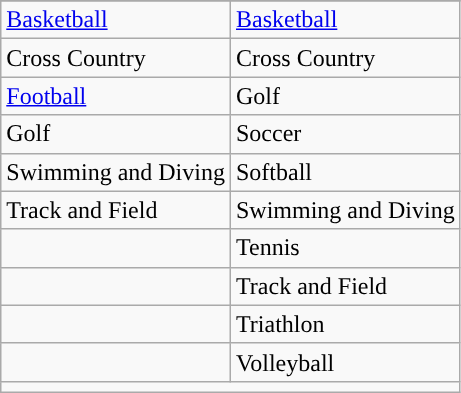<table class="wikitable">
<tr>
</tr>
<tr>
<td><a href='#'>Basketball</a></td>
<td><a href='#'>Basketball</a></td>
</tr>
<tr>
<td>Cross Country</td>
<td>Cross Country</td>
</tr>
<tr>
<td><a href='#'>Football</a></td>
<td>Golf</td>
</tr>
<tr>
<td>Golf</td>
<td>Soccer</td>
</tr>
<tr>
<td>Swimming and Diving</td>
<td>Softball</td>
</tr>
<tr>
<td>Track and Field</td>
<td>Swimming and Diving</td>
</tr>
<tr>
<td></td>
<td>Tennis</td>
</tr>
<tr>
<td></td>
<td>Track and Field</td>
</tr>
<tr>
<td></td>
<td>Triathlon</td>
</tr>
<tr>
<td></td>
<td>Volleyball</td>
</tr>
<tr>
<td colspan="2"></td>
</tr>
</table>
